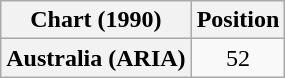<table class="wikitable plainrowheaders" style="text-align:center">
<tr>
<th>Chart (1990)</th>
<th>Position</th>
</tr>
<tr>
<th scope="row">Australia (ARIA)</th>
<td>52</td>
</tr>
</table>
